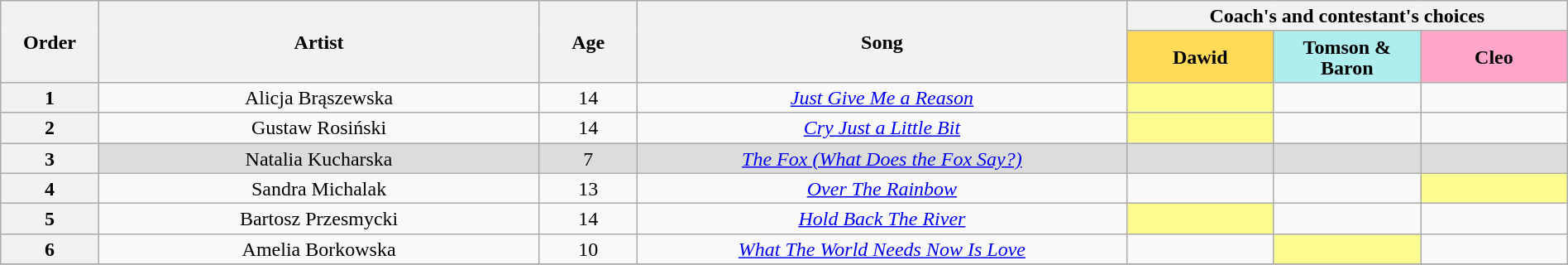<table class="wikitable" style="text-align:center; line-height:17px; width:100%;">
<tr>
<th scope="col" rowspan="2" style="width:04%;">Order</th>
<th scope="col" rowspan="2" style="width:18%;">Artist</th>
<th scope="col" rowspan="2" style="width:04%;">Age</th>
<th scope="col" rowspan="2" style="width:20%;">Song</th>
<th colspan="3">Coach's and contestant's choices</th>
</tr>
<tr>
<th style="width:06%; background:#ffdb58;">Dawid</th>
<th style="width:06%; background:#afeeee;">Tomson & Baron</th>
<th style="width:06%; background:#FFA6C9;">Cleo</th>
</tr>
<tr>
<th>1</th>
<td>Alicja Brąszewska</td>
<td>14</td>
<td><em><a href='#'>Just Give Me a Reason</a></em></td>
<td style="background:#fdfc8f;"></td>
<td></td>
<td></td>
</tr>
<tr>
<th>2</th>
<td>Gustaw Rosiński</td>
<td>14</td>
<td><em><a href='#'>Cry Just a Little Bit</a></em></td>
<td style="background:#fdfc8f;"></td>
<td></td>
<td></td>
</tr>
<tr style="background:#DCDCDC;">
<th>3</th>
<td>Natalia Kucharska</td>
<td>7</td>
<td><em><a href='#'>The Fox (What Does the Fox Say?)</a></em></td>
<td></td>
<td></td>
<td></td>
</tr>
<tr>
<th>4</th>
<td>Sandra Michalak</td>
<td>13</td>
<td><em><a href='#'>Over The Rainbow</a></em></td>
<td></td>
<td></td>
<td style="background:#fdfc8f;"></td>
</tr>
<tr>
<th>5</th>
<td>Bartosz Przesmycki</td>
<td>14</td>
<td><em><a href='#'>Hold Back The River</a></em></td>
<td style="background:#fdfc8f;"></td>
<td></td>
<td></td>
</tr>
<tr>
<th>6</th>
<td>Amelia Borkowska</td>
<td>10</td>
<td><em><a href='#'>What The World Needs Now Is Love</a></em></td>
<td></td>
<td style="background:#fdfc8f;"></td>
<td></td>
</tr>
<tr>
</tr>
</table>
